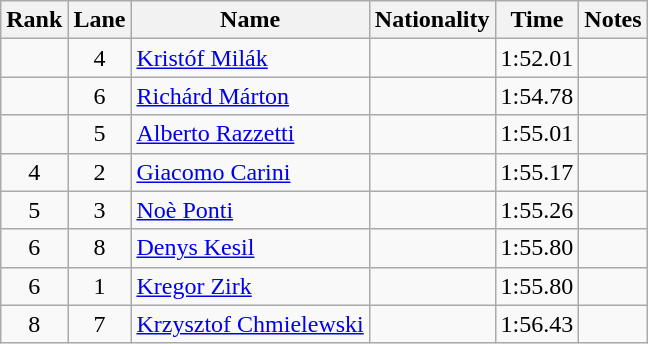<table class="wikitable sortable" style="text-align:center">
<tr>
<th>Rank</th>
<th>Lane</th>
<th>Name</th>
<th>Nationality</th>
<th>Time</th>
<th>Notes</th>
</tr>
<tr>
<td></td>
<td>4</td>
<td align=left><a href='#'>Kristóf Milák</a></td>
<td align=left></td>
<td>1:52.01</td>
<td></td>
</tr>
<tr>
<td></td>
<td>6</td>
<td align=left><a href='#'>Richárd Márton</a></td>
<td align=left></td>
<td>1:54.78</td>
<td></td>
</tr>
<tr>
<td></td>
<td>5</td>
<td align=left><a href='#'>Alberto Razzetti</a></td>
<td align=left></td>
<td>1:55.01</td>
<td></td>
</tr>
<tr>
<td>4</td>
<td>2</td>
<td align=left><a href='#'>Giacomo Carini</a></td>
<td align=left></td>
<td>1:55.17</td>
<td></td>
</tr>
<tr>
<td>5</td>
<td>3</td>
<td align=left><a href='#'>Noè Ponti</a></td>
<td align=left></td>
<td>1:55.26</td>
<td></td>
</tr>
<tr>
<td>6</td>
<td>8</td>
<td align=left><a href='#'>Denys Kesil</a></td>
<td align=left></td>
<td>1:55.80</td>
<td></td>
</tr>
<tr>
<td>6</td>
<td>1</td>
<td align=left><a href='#'>Kregor Zirk</a></td>
<td align=left></td>
<td>1:55.80</td>
<td></td>
</tr>
<tr>
<td>8</td>
<td>7</td>
<td align=left><a href='#'>Krzysztof Chmielewski</a></td>
<td align=left></td>
<td>1:56.43</td>
<td></td>
</tr>
</table>
